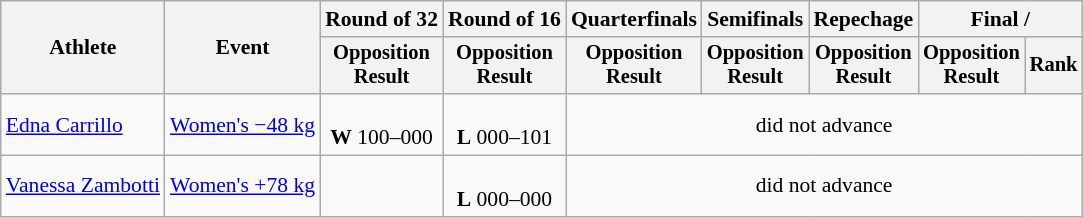<table class="wikitable" style="font-size:90%">
<tr>
<th rowspan="2">Athlete</th>
<th rowspan="2">Event</th>
<th>Round of 32</th>
<th>Round of 16</th>
<th>Quarterfinals</th>
<th>Semifinals</th>
<th>Repechage</th>
<th colspan=2>Final / </th>
</tr>
<tr style="font-size:95%">
<th>Opposition<br>Result</th>
<th>Opposition<br>Result</th>
<th>Opposition<br>Result</th>
<th>Opposition<br>Result</th>
<th>Opposition<br>Result</th>
<th>Opposition<br>Result</th>
<th>Rank</th>
</tr>
<tr align=center>
<td align=left><a href='#'>Edna Carrillo</a></td>
<td align=left><a href='#'>Women's −48 kg</a></td>
<td><br><strong>W</strong> 100–000</td>
<td><br><strong>L</strong> 000–101</td>
<td colspan=5>did not advance</td>
</tr>
<tr align=center>
<td align=left><a href='#'>Vanessa Zambotti</a></td>
<td align=left><a href='#'>Women's +78 kg</a></td>
<td></td>
<td><br><strong>L</strong> 000–000 </td>
<td colspan=5>did not advance</td>
</tr>
</table>
